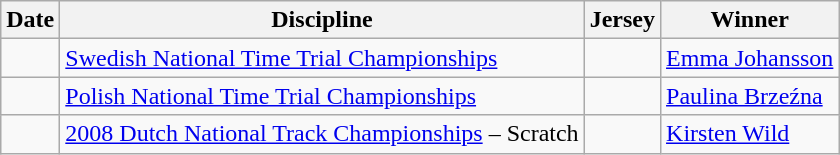<table class="wikitable">
<tr>
<th>Date</th>
<th>Discipline</th>
<th>Jersey</th>
<th>Winner</th>
</tr>
<tr>
<td></td>
<td><a href='#'>Swedish National Time Trial Championships</a></td>
<td></td>
<td><a href='#'>Emma Johansson</a></td>
</tr>
<tr>
<td></td>
<td><a href='#'>Polish National Time Trial Championships</a></td>
<td></td>
<td><a href='#'>Paulina Brzeźna</a></td>
</tr>
<tr>
<td></td>
<td><a href='#'>2008 Dutch National Track Championships</a> – Scratch</td>
<td></td>
<td><a href='#'>Kirsten Wild</a></td>
</tr>
</table>
